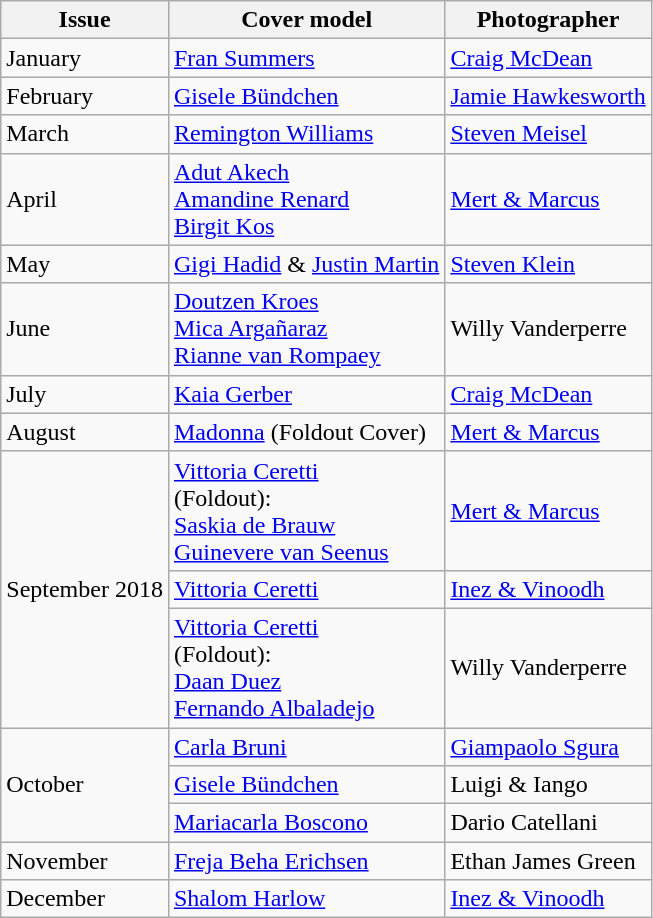<table class="sortable wikitable">
<tr>
<th>Issue</th>
<th>Cover model</th>
<th>Photographer</th>
</tr>
<tr>
<td>January</td>
<td><a href='#'>Fran Summers</a></td>
<td><a href='#'>Craig McDean</a></td>
</tr>
<tr>
<td>February</td>
<td><a href='#'>Gisele Bündchen</a></td>
<td><a href='#'>Jamie Hawkesworth</a></td>
</tr>
<tr>
<td>March</td>
<td><a href='#'>Remington Williams</a></td>
<td><a href='#'>Steven Meisel</a></td>
</tr>
<tr>
<td>April</td>
<td><a href='#'>Adut Akech</a><br><a href='#'>Amandine Renard</a><br><a href='#'>Birgit Kos</a></td>
<td><a href='#'>Mert & Marcus</a></td>
</tr>
<tr>
<td>May</td>
<td><a href='#'>Gigi Hadid</a> & <a href='#'>Justin Martin</a></td>
<td><a href='#'>Steven Klein</a></td>
</tr>
<tr>
<td>June</td>
<td><a href='#'>Doutzen Kroes</a><br><a href='#'>Mica Argañaraz</a><br><a href='#'>Rianne van Rompaey</a></td>
<td>Willy Vanderperre</td>
</tr>
<tr>
<td>July</td>
<td><a href='#'>Kaia Gerber</a></td>
<td><a href='#'>Craig McDean</a></td>
</tr>
<tr>
<td>August</td>
<td><a href='#'>Madonna</a> (Foldout Cover)</td>
<td><a href='#'>Mert & Marcus</a></td>
</tr>
<tr>
<td rowspan=3>September 2018</td>
<td><a href='#'>Vittoria Ceretti</a><br>(Foldout):<br><a href='#'>Saskia de Brauw</a><br><a href='#'>Guinevere van Seenus</a></td>
<td><a href='#'>Mert & Marcus</a></td>
</tr>
<tr>
<td><a href='#'>Vittoria Ceretti</a></td>
<td><a href='#'>Inez & Vinoodh</a></td>
</tr>
<tr>
<td><a href='#'>Vittoria Ceretti</a><br>(Foldout):<br><a href='#'>Daan Duez</a><br><a href='#'>Fernando Albaladejo</a></td>
<td>Willy Vanderperre</td>
</tr>
<tr>
<td rowspan=3>October</td>
<td><a href='#'>Carla Bruni</a></td>
<td><a href='#'>Giampaolo Sgura</a></td>
</tr>
<tr>
<td><a href='#'>Gisele Bündchen</a></td>
<td>Luigi & Iango</td>
</tr>
<tr>
<td><a href='#'>Mariacarla Boscono</a></td>
<td>Dario Catellani</td>
</tr>
<tr>
<td>November</td>
<td><a href='#'>Freja Beha Erichsen</a></td>
<td>Ethan James Green</td>
</tr>
<tr>
<td>December</td>
<td><a href='#'>Shalom Harlow</a></td>
<td><a href='#'>Inez & Vinoodh</a></td>
</tr>
</table>
